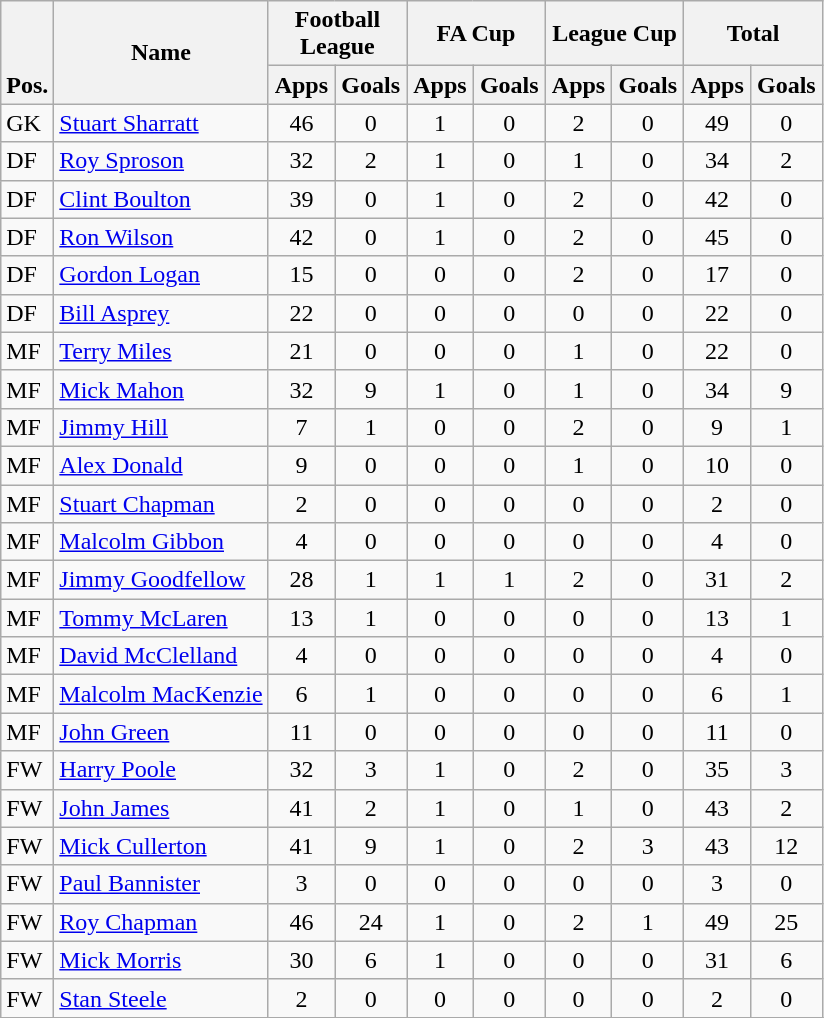<table class="wikitable" style="text-align:center">
<tr>
<th rowspan="2" valign="bottom">Pos.</th>
<th rowspan="2">Name</th>
<th colspan="2" width="85">Football League</th>
<th colspan="2" width="85">FA Cup</th>
<th colspan="2" width="85">League Cup</th>
<th colspan="2" width="85">Total</th>
</tr>
<tr>
<th>Apps</th>
<th>Goals</th>
<th>Apps</th>
<th>Goals</th>
<th>Apps</th>
<th>Goals</th>
<th>Apps</th>
<th>Goals</th>
</tr>
<tr>
<td align="left">GK</td>
<td align="left"> <a href='#'>Stuart Sharratt</a></td>
<td>46</td>
<td>0</td>
<td>1</td>
<td>0</td>
<td>2</td>
<td>0</td>
<td>49</td>
<td>0</td>
</tr>
<tr>
<td align="left">DF</td>
<td align="left"> <a href='#'>Roy Sproson</a></td>
<td>32</td>
<td>2</td>
<td>1</td>
<td>0</td>
<td>1</td>
<td>0</td>
<td>34</td>
<td>2</td>
</tr>
<tr>
<td align="left">DF</td>
<td align="left"> <a href='#'>Clint Boulton</a></td>
<td>39</td>
<td>0</td>
<td>1</td>
<td>0</td>
<td>2</td>
<td>0</td>
<td>42</td>
<td>0</td>
</tr>
<tr>
<td align="left">DF</td>
<td align="left"> <a href='#'>Ron Wilson</a></td>
<td>42</td>
<td>0</td>
<td>1</td>
<td>0</td>
<td>2</td>
<td>0</td>
<td>45</td>
<td>0</td>
</tr>
<tr>
<td align="left">DF</td>
<td align="left"> <a href='#'>Gordon Logan</a></td>
<td>15</td>
<td>0</td>
<td>0</td>
<td>0</td>
<td>2</td>
<td>0</td>
<td>17</td>
<td>0</td>
</tr>
<tr>
<td align="left">DF</td>
<td align="left"> <a href='#'>Bill Asprey</a></td>
<td>22</td>
<td>0</td>
<td>0</td>
<td>0</td>
<td>0</td>
<td>0</td>
<td>22</td>
<td>0</td>
</tr>
<tr>
<td align="left">MF</td>
<td align="left"> <a href='#'>Terry Miles</a></td>
<td>21</td>
<td>0</td>
<td>0</td>
<td>0</td>
<td>1</td>
<td>0</td>
<td>22</td>
<td>0</td>
</tr>
<tr>
<td align="left">MF</td>
<td align="left"> <a href='#'>Mick Mahon</a></td>
<td>32</td>
<td>9</td>
<td>1</td>
<td>0</td>
<td>1</td>
<td>0</td>
<td>34</td>
<td>9</td>
</tr>
<tr>
<td align="left">MF</td>
<td align="left"> <a href='#'>Jimmy Hill</a></td>
<td>7</td>
<td>1</td>
<td>0</td>
<td>0</td>
<td>2</td>
<td>0</td>
<td>9</td>
<td>1</td>
</tr>
<tr>
<td align="left">MF</td>
<td align="left"> <a href='#'>Alex Donald</a></td>
<td>9</td>
<td>0</td>
<td>0</td>
<td>0</td>
<td>1</td>
<td>0</td>
<td>10</td>
<td>0</td>
</tr>
<tr>
<td align="left">MF</td>
<td align="left"> <a href='#'>Stuart Chapman</a></td>
<td>2</td>
<td>0</td>
<td>0</td>
<td>0</td>
<td>0</td>
<td>0</td>
<td>2</td>
<td>0</td>
</tr>
<tr>
<td align="left">MF</td>
<td align="left"> <a href='#'>Malcolm Gibbon</a></td>
<td>4</td>
<td>0</td>
<td>0</td>
<td>0</td>
<td>0</td>
<td>0</td>
<td>4</td>
<td>0</td>
</tr>
<tr>
<td align="left">MF</td>
<td align="left"> <a href='#'>Jimmy Goodfellow</a></td>
<td>28</td>
<td>1</td>
<td>1</td>
<td>1</td>
<td>2</td>
<td>0</td>
<td>31</td>
<td>2</td>
</tr>
<tr>
<td align="left">MF</td>
<td align="left"> <a href='#'>Tommy McLaren</a></td>
<td>13</td>
<td>1</td>
<td>0</td>
<td>0</td>
<td>0</td>
<td>0</td>
<td>13</td>
<td>1</td>
</tr>
<tr>
<td align="left">MF</td>
<td align="left"> <a href='#'>David McClelland</a></td>
<td>4</td>
<td>0</td>
<td>0</td>
<td>0</td>
<td>0</td>
<td>0</td>
<td>4</td>
<td>0</td>
</tr>
<tr>
<td align="left">MF</td>
<td align="left"> <a href='#'>Malcolm MacKenzie</a></td>
<td>6</td>
<td>1</td>
<td>0</td>
<td>0</td>
<td>0</td>
<td>0</td>
<td>6</td>
<td>1</td>
</tr>
<tr>
<td align="left">MF</td>
<td align="left"> <a href='#'>John Green</a></td>
<td>11</td>
<td>0</td>
<td>0</td>
<td>0</td>
<td>0</td>
<td>0</td>
<td>11</td>
<td>0</td>
</tr>
<tr>
<td align="left">FW</td>
<td align="left"> <a href='#'>Harry Poole</a></td>
<td>32</td>
<td>3</td>
<td>1</td>
<td>0</td>
<td>2</td>
<td>0</td>
<td>35</td>
<td>3</td>
</tr>
<tr>
<td align="left">FW</td>
<td align="left"> <a href='#'>John James</a></td>
<td>41</td>
<td>2</td>
<td>1</td>
<td>0</td>
<td>1</td>
<td>0</td>
<td>43</td>
<td>2</td>
</tr>
<tr>
<td align="left">FW</td>
<td align="left"> <a href='#'>Mick Cullerton</a></td>
<td>41</td>
<td>9</td>
<td>1</td>
<td>0</td>
<td>2</td>
<td>3</td>
<td>43</td>
<td>12</td>
</tr>
<tr>
<td align="left">FW</td>
<td align="left"> <a href='#'>Paul Bannister</a></td>
<td>3</td>
<td>0</td>
<td>0</td>
<td>0</td>
<td>0</td>
<td>0</td>
<td>3</td>
<td>0</td>
</tr>
<tr>
<td align="left">FW</td>
<td align="left"> <a href='#'>Roy Chapman</a></td>
<td>46</td>
<td>24</td>
<td>1</td>
<td>0</td>
<td>2</td>
<td>1</td>
<td>49</td>
<td>25</td>
</tr>
<tr>
<td align="left">FW</td>
<td align="left"> <a href='#'>Mick Morris</a></td>
<td>30</td>
<td>6</td>
<td>1</td>
<td>0</td>
<td>0</td>
<td>0</td>
<td>31</td>
<td>6</td>
</tr>
<tr>
<td align="left">FW</td>
<td align="left"> <a href='#'>Stan Steele</a></td>
<td>2</td>
<td>0</td>
<td>0</td>
<td>0</td>
<td>0</td>
<td>0</td>
<td>2</td>
<td>0</td>
</tr>
<tr>
</tr>
</table>
